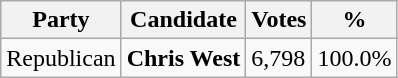<table class="wikitable">
<tr>
<th>Party</th>
<th>Candidate</th>
<th>Votes</th>
<th>%</th>
</tr>
<tr>
<td>Republican</td>
<td><strong>Chris West</strong></td>
<td>6,798</td>
<td>100.0%</td>
</tr>
</table>
